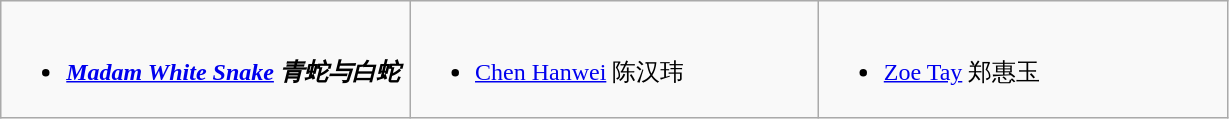<table class="wikitable">
<tr>
<td valign="top" width="33%"><br><div></div><ul><li><strong><em><a href='#'>Madam White Snake</a><em> 青蛇与白蛇<strong></li></ul></td>
<td valign="top" width="33%"><br><div></div><ul><li></strong><a href='#'>Chen Hanwei</a> 陈汉玮<strong></li></ul></td>
<td valign="top" width="33%"><br><div></div><ul><li></strong><a href='#'>Zoe Tay</a> 郑惠玉<strong></li></ul></td>
</tr>
</table>
